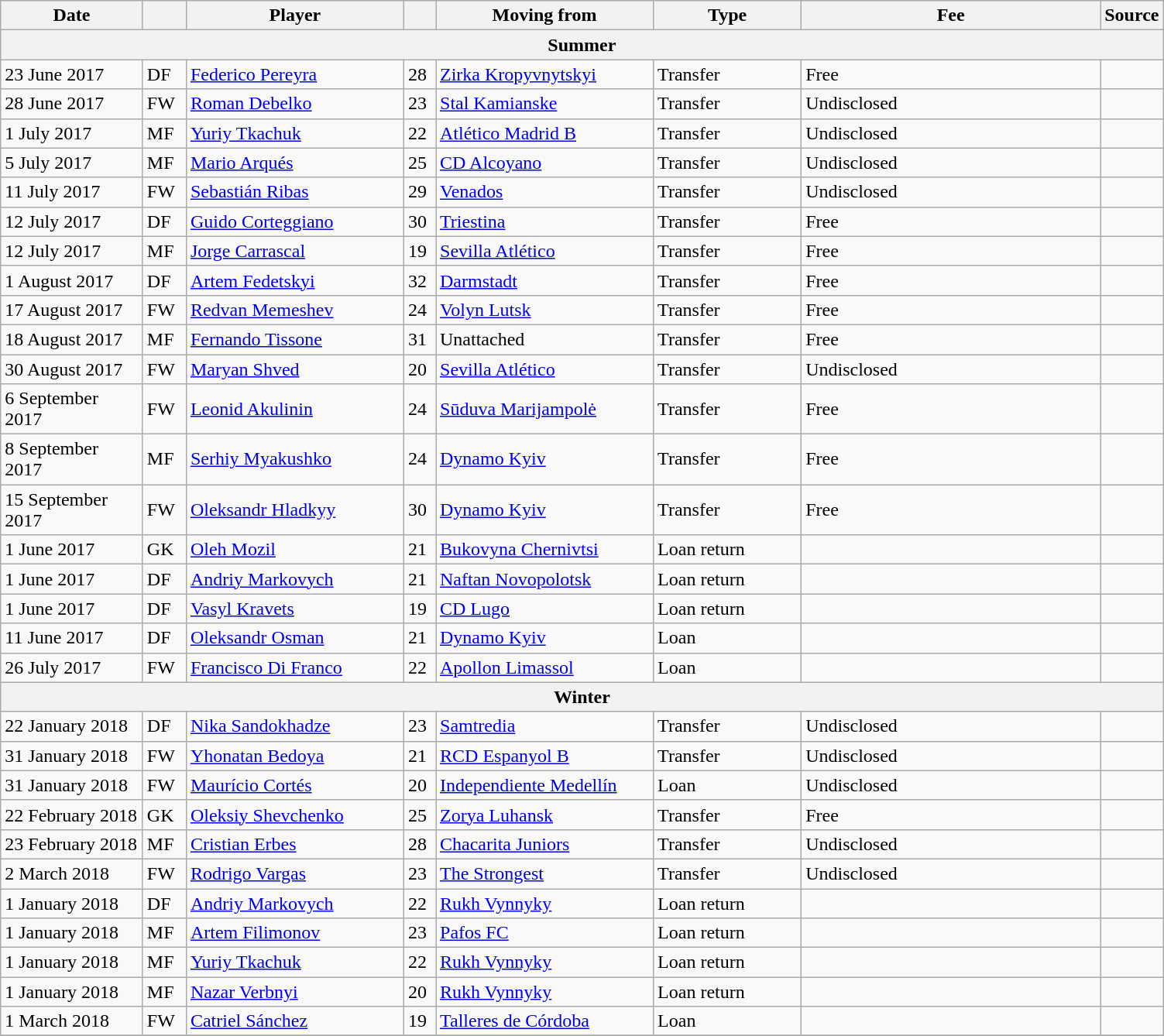<table class="wikitable sortable">
<tr>
<th style="width:115px;">Date</th>
<th style="width:30px;"></th>
<th style="width:180px;">Player</th>
<th style="width:20px;"></th>
<th style="width:180px;">Moving from</th>
<th style="width:120px;" class="unsortable">Type</th>
<th style="width:250px;" class="unsortable">Fee</th>
<th style="width:20px;">Source</th>
</tr>
<tr>
<th colspan=8>Summer</th>
</tr>
<tr>
<td>23 June 2017</td>
<td>DF</td>
<td> <a href='#'>Federico Pereyra</a></td>
<td>28</td>
<td> <a href='#'>Zirka Kropyvnytskyi</a></td>
<td>Transfer</td>
<td>Free</td>
<td></td>
</tr>
<tr>
<td>28 June 2017</td>
<td>FW</td>
<td> <a href='#'>Roman Debelko</a></td>
<td>23</td>
<td> <a href='#'>Stal Kamianske</a></td>
<td>Transfer</td>
<td>Undisclosed</td>
<td></td>
</tr>
<tr>
<td>1 July 2017</td>
<td>MF</td>
<td> <a href='#'>Yuriy Tkachuk</a></td>
<td>22</td>
<td> <a href='#'>Atlético Madrid B</a></td>
<td>Transfer</td>
<td>Undisclosed</td>
<td></td>
</tr>
<tr>
<td>5 July 2017</td>
<td>MF</td>
<td> <a href='#'>Mario Arqués</a></td>
<td>25</td>
<td> <a href='#'>CD Alcoyano</a></td>
<td>Transfer</td>
<td>Undisclosed</td>
<td></td>
</tr>
<tr>
<td>11 July 2017</td>
<td>FW</td>
<td> <a href='#'>Sebastián Ribas</a></td>
<td>29</td>
<td> <a href='#'>Venados</a></td>
<td>Transfer</td>
<td>Undisclosed</td>
<td></td>
</tr>
<tr>
<td>12 July 2017</td>
<td>DF</td>
<td> <a href='#'>Guido Corteggiano</a></td>
<td>30</td>
<td> <a href='#'>Triestina</a></td>
<td>Transfer</td>
<td>Free</td>
<td></td>
</tr>
<tr>
<td>12 July 2017</td>
<td>MF</td>
<td> <a href='#'>Jorge Carrascal</a></td>
<td>19</td>
<td> <a href='#'>Sevilla Atlético</a></td>
<td>Transfer</td>
<td>Free</td>
<td></td>
</tr>
<tr>
<td>1 August 2017</td>
<td>DF</td>
<td> <a href='#'>Artem Fedetskyi</a></td>
<td>32</td>
<td> <a href='#'>Darmstadt</a></td>
<td>Transfer</td>
<td>Free</td>
<td></td>
</tr>
<tr>
<td>17 August 2017</td>
<td>FW</td>
<td> <a href='#'>Redvan Memeshev</a></td>
<td>24</td>
<td> <a href='#'>Volyn Lutsk</a></td>
<td>Transfer</td>
<td>Free</td>
<td></td>
</tr>
<tr>
<td>18 August 2017</td>
<td>MF</td>
<td> <a href='#'>Fernando Tissone</a></td>
<td>31</td>
<td>Unattached</td>
<td>Transfer</td>
<td>Free</td>
<td></td>
</tr>
<tr>
<td>30 August 2017</td>
<td>FW</td>
<td> <a href='#'>Maryan Shved</a></td>
<td>20</td>
<td> <a href='#'>Sevilla Atlético</a></td>
<td>Transfer</td>
<td>Undisclosed</td>
<td></td>
</tr>
<tr>
<td>6 September 2017</td>
<td>FW</td>
<td> <a href='#'>Leonid Akulinin</a></td>
<td>24</td>
<td> <a href='#'>Sūduva Marijampolė</a></td>
<td>Transfer</td>
<td>Free</td>
<td></td>
</tr>
<tr>
<td>8 September 2017</td>
<td>MF</td>
<td> <a href='#'>Serhiy Myakushko</a></td>
<td>24</td>
<td> <a href='#'>Dynamo Kyiv</a></td>
<td>Transfer</td>
<td>Free</td>
<td></td>
</tr>
<tr>
<td>15 September 2017</td>
<td>FW</td>
<td> <a href='#'>Oleksandr Hladkyy</a></td>
<td>30</td>
<td> <a href='#'>Dynamo Kyiv</a></td>
<td>Transfer</td>
<td>Free</td>
<td></td>
</tr>
<tr>
<td>1 June 2017</td>
<td>GK</td>
<td> <a href='#'>Oleh Mozil</a></td>
<td>21</td>
<td> <a href='#'>Bukovyna Chernivtsi</a></td>
<td>Loan return</td>
<td></td>
<td></td>
</tr>
<tr>
<td>1 June 2017</td>
<td>DF</td>
<td> <a href='#'>Andriy Markovych</a></td>
<td>21</td>
<td> <a href='#'>Naftan Novopolotsk</a></td>
<td>Loan return</td>
<td></td>
<td></td>
</tr>
<tr>
<td>1 June 2017</td>
<td>DF</td>
<td> <a href='#'>Vasyl Kravets</a></td>
<td>19</td>
<td> <a href='#'>CD Lugo</a></td>
<td>Loan return</td>
<td></td>
<td></td>
</tr>
<tr>
<td>11 June 2017</td>
<td>DF</td>
<td> <a href='#'>Oleksandr Osman</a></td>
<td>21</td>
<td> <a href='#'>Dynamo Kyiv</a></td>
<td>Loan</td>
<td></td>
<td></td>
</tr>
<tr>
<td>26 July 2017</td>
<td>FW</td>
<td> <a href='#'>Francisco Di Franco</a></td>
<td>22</td>
<td> <a href='#'>Apollon Limassol</a></td>
<td>Loan</td>
<td></td>
<td></td>
</tr>
<tr>
<th colspan=8>Winter</th>
</tr>
<tr>
<td>22 January 2018</td>
<td>DF</td>
<td> <a href='#'>Nika Sandokhadze</a></td>
<td>23</td>
<td> <a href='#'>Samtredia</a></td>
<td>Transfer</td>
<td>Undisclosed</td>
<td></td>
</tr>
<tr>
<td>31 January 2018</td>
<td>FW</td>
<td> <a href='#'>Yhonatan Bedoya</a></td>
<td>21</td>
<td> <a href='#'>RCD Espanyol B</a></td>
<td>Transfer</td>
<td>Undisclosed</td>
<td></td>
</tr>
<tr>
<td>31 January 2018</td>
<td>FW</td>
<td> <a href='#'>Maurício Cortés</a></td>
<td>20</td>
<td> <a href='#'>Independiente Medellín</a></td>
<td>Loan</td>
<td>Undisclosed</td>
<td></td>
</tr>
<tr>
<td>22 February 2018</td>
<td>GK</td>
<td> <a href='#'>Oleksiy Shevchenko</a></td>
<td>25</td>
<td> <a href='#'>Zorya Luhansk</a></td>
<td>Transfer</td>
<td>Free</td>
<td></td>
</tr>
<tr>
<td>23 February 2018</td>
<td>MF</td>
<td> <a href='#'>Cristian Erbes</a></td>
<td>28</td>
<td> <a href='#'>Chacarita Juniors</a></td>
<td>Transfer</td>
<td>Undisclosed</td>
<td></td>
</tr>
<tr>
<td>2 March 2018</td>
<td>FW</td>
<td> <a href='#'>Rodrigo Vargas</a></td>
<td>23</td>
<td> <a href='#'>The Strongest</a></td>
<td>Transfer</td>
<td>Undisclosed</td>
<td></td>
</tr>
<tr>
<td>1 January 2018</td>
<td>DF</td>
<td> <a href='#'>Andriy Markovych</a></td>
<td>22</td>
<td> <a href='#'>Rukh Vynnyky</a></td>
<td>Loan return</td>
<td></td>
<td></td>
</tr>
<tr>
<td>1 January 2018</td>
<td>MF</td>
<td> <a href='#'>Artem Filimonov</a></td>
<td>23</td>
<td> <a href='#'>Pafos FC</a></td>
<td>Loan return</td>
<td></td>
<td></td>
</tr>
<tr>
<td>1 January 2018</td>
<td>MF</td>
<td> <a href='#'>Yuriy Tkachuk</a></td>
<td>22</td>
<td> <a href='#'>Rukh Vynnyky</a></td>
<td>Loan return</td>
<td></td>
<td></td>
</tr>
<tr>
<td>1 January 2018</td>
<td>MF</td>
<td> <a href='#'>Nazar Verbnyi</a></td>
<td>20</td>
<td> <a href='#'>Rukh Vynnyky</a></td>
<td>Loan return</td>
<td></td>
<td></td>
</tr>
<tr>
<td>1 March 2018</td>
<td>FW</td>
<td> <a href='#'>Catriel Sánchez</a></td>
<td>19</td>
<td> <a href='#'>Talleres de Córdoba</a></td>
<td>Loan</td>
<td></td>
<td></td>
</tr>
<tr>
</tr>
</table>
